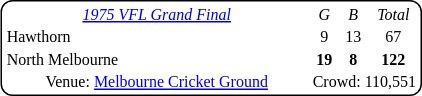<table style="margin-right:4px; margin-top:8px; float:right; border:1px #000000 solid; border-radius:8px; background:#FFFFFF; font-family:Verdana; font-size:8pt; text-align:center;">
<tr>
<td width=200><em><a href='#'>1975 VFL Grand Final</a></em></td>
<td><em>G</em></td>
<td><em>B</em></td>
<td><em>Total</em></td>
</tr>
<tr>
<td style="text-align:left"> Hawthorn</td>
<td>9</td>
<td>13</td>
<td>67</td>
</tr>
<tr>
<td style="text-align:left"> North Melbourne</td>
<td><strong>19</strong></td>
<td><strong>8</strong></td>
<td><strong>122</strong></td>
</tr>
<tr>
<td>Venue: <a href='#'>Melbourne Cricket Ground</a></td>
<td colspan="3">Crowd: 110,551</td>
</tr>
</table>
